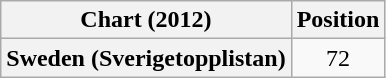<table class="wikitable plainrowheaders " style="text-align:center;">
<tr>
<th>Chart (2012)</th>
<th>Position</th>
</tr>
<tr>
<th scope="row">Sweden (Sverigetopplistan)</th>
<td>72</td>
</tr>
</table>
